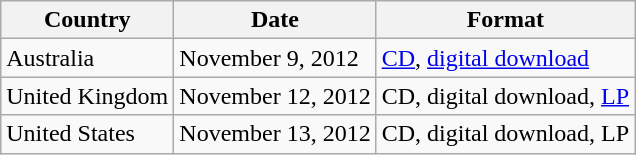<table class="wikitable">
<tr>
<th>Country</th>
<th>Date</th>
<th>Format</th>
</tr>
<tr>
<td>Australia</td>
<td>November 9, 2012</td>
<td><a href='#'>CD</a>, <a href='#'>digital download</a></td>
</tr>
<tr>
<td>United Kingdom</td>
<td>November 12, 2012</td>
<td>CD, digital download, <a href='#'>LP</a></td>
</tr>
<tr>
<td>United States</td>
<td>November 13, 2012</td>
<td>CD, digital download, LP</td>
</tr>
</table>
